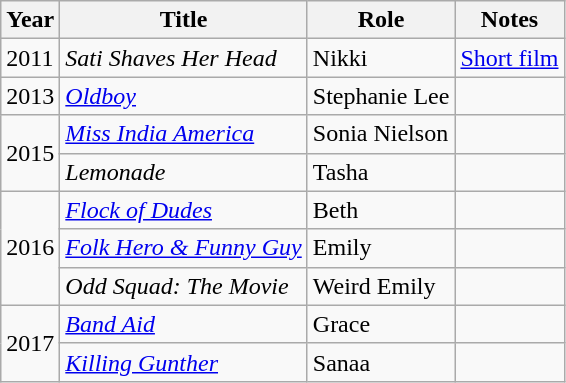<table class="wikitable sortable">
<tr>
<th>Year</th>
<th>Title</th>
<th>Role</th>
<th class="unsortable">Notes</th>
</tr>
<tr>
<td>2011</td>
<td><em>Sati Shaves Her Head</em></td>
<td>Nikki</td>
<td><a href='#'>Short film</a></td>
</tr>
<tr>
<td>2013</td>
<td><em><a href='#'>Oldboy</a></em></td>
<td>Stephanie Lee</td>
<td></td>
</tr>
<tr>
<td rowspan=2>2015</td>
<td><em><a href='#'>Miss India America</a></em></td>
<td>Sonia Nielson</td>
<td></td>
</tr>
<tr>
<td><em>Lemonade</em></td>
<td>Tasha</td>
<td></td>
</tr>
<tr>
<td rowspan=3>2016</td>
<td><em><a href='#'>Flock of Dudes</a></em></td>
<td>Beth</td>
<td></td>
</tr>
<tr>
<td><em><a href='#'>Folk Hero & Funny Guy</a></em></td>
<td>Emily</td>
<td></td>
</tr>
<tr>
<td><em>Odd Squad: The Movie</em></td>
<td>Weird Emily</td>
<td></td>
</tr>
<tr>
<td rowspan=2>2017</td>
<td><em><a href='#'>Band Aid</a></em></td>
<td>Grace</td>
<td></td>
</tr>
<tr>
<td><em><a href='#'>Killing Gunther</a></em></td>
<td>Sanaa</td>
<td></td>
</tr>
</table>
